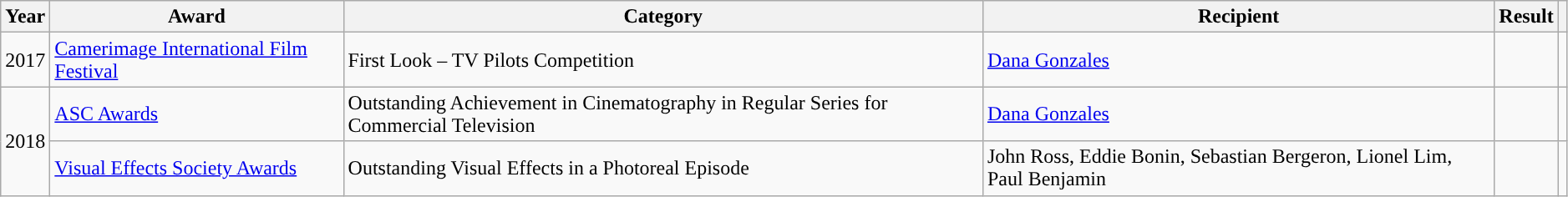<table class="wikitable sortable" style="width: 99%;">
<tr>
<th>Year</th>
<th>Award</th>
<th>Category</th>
<th>Recipient</th>
<th>Result</th>
<th scope="col" class="unsortable"></th>
</tr>
<tr>
<td>2017</td>
<td><a href='#'>Camerimage International Film Festival</a></td>
<td>First Look – TV Pilots Competition</td>
<td><a href='#'>Dana Gonzales</a></td>
<td></td>
<td style="text-align:center;"></td>
</tr>
<tr>
<td rowspan="2">2018</td>
<td><a href='#'>ASC Awards</a></td>
<td>Outstanding Achievement in Cinematography in Regular Series for Commercial Television</td>
<td><a href='#'>Dana Gonzales</a></td>
<td></td>
<td style="text-align:center;"></td>
</tr>
<tr>
<td><a href='#'>Visual Effects Society Awards</a></td>
<td>Outstanding Visual Effects in a Photoreal Episode</td>
<td>John Ross, Eddie Bonin, Sebastian Bergeron, Lionel Lim, Paul Benjamin</td>
<td></td>
<td style="text-align:center;"></td>
</tr>
</table>
